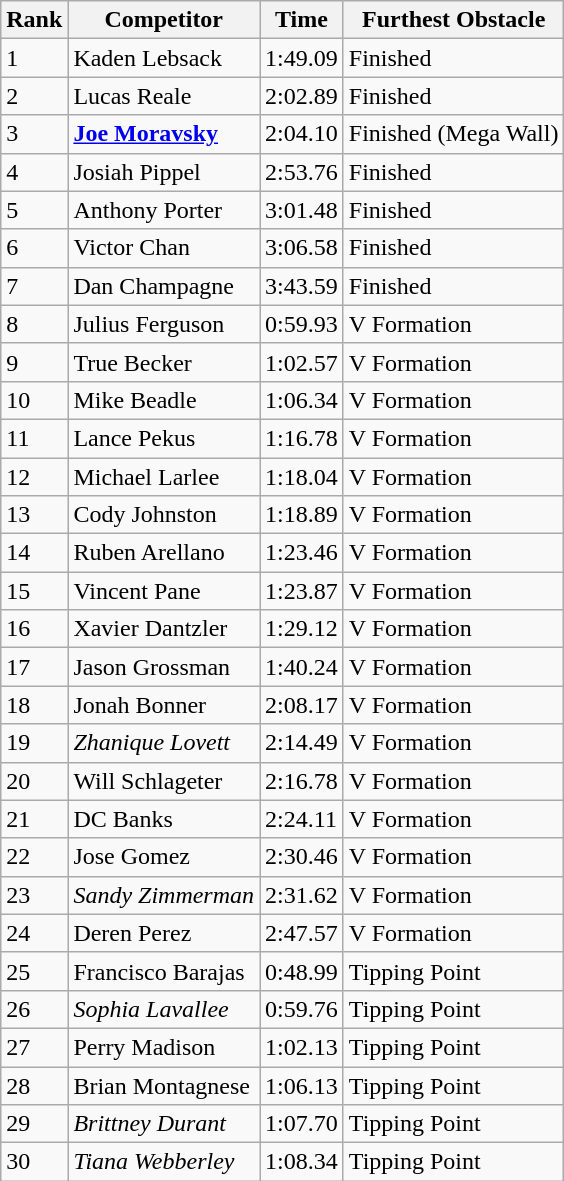<table class="wikitable sortable mw-collapsible">
<tr>
<th>Rank</th>
<th>Competitor</th>
<th>Time</th>
<th>Furthest Obstacle</th>
</tr>
<tr>
<td>1</td>
<td>Kaden Lebsack</td>
<td>1:49.09</td>
<td>Finished</td>
</tr>
<tr>
<td>2</td>
<td>Lucas Reale</td>
<td>2:02.89</td>
<td>Finished</td>
</tr>
<tr>
<td>3</td>
<td><strong><a href='#'>Joe Moravsky</a></strong></td>
<td>2:04.10</td>
<td>Finished (Mega Wall)</td>
</tr>
<tr>
<td>4</td>
<td>Josiah Pippel</td>
<td>2:53.76</td>
<td>Finished</td>
</tr>
<tr>
<td>5</td>
<td>Anthony Porter</td>
<td>3:01.48</td>
<td>Finished</td>
</tr>
<tr>
<td>6</td>
<td>Victor Chan</td>
<td>3:06.58</td>
<td>Finished</td>
</tr>
<tr>
<td>7</td>
<td>Dan Champagne</td>
<td>3:43.59</td>
<td>Finished</td>
</tr>
<tr>
<td>8</td>
<td>Julius Ferguson</td>
<td>0:59.93</td>
<td>V Formation</td>
</tr>
<tr>
<td>9</td>
<td>True Becker</td>
<td>1:02.57</td>
<td>V Formation</td>
</tr>
<tr>
<td>10</td>
<td>Mike Beadle</td>
<td>1:06.34</td>
<td>V Formation</td>
</tr>
<tr>
<td>11</td>
<td>Lance Pekus</td>
<td>1:16.78</td>
<td>V Formation</td>
</tr>
<tr>
<td>12</td>
<td>Michael Larlee</td>
<td>1:18.04</td>
<td>V Formation</td>
</tr>
<tr>
<td>13</td>
<td>Cody Johnston</td>
<td>1:18.89</td>
<td>V Formation</td>
</tr>
<tr>
<td>14</td>
<td>Ruben Arellano</td>
<td>1:23.46</td>
<td>V Formation</td>
</tr>
<tr>
<td>15</td>
<td>Vincent Pane</td>
<td>1:23.87</td>
<td>V Formation</td>
</tr>
<tr>
<td>16</td>
<td>Xavier Dantzler</td>
<td>1:29.12</td>
<td>V Formation</td>
</tr>
<tr>
<td>17</td>
<td>Jason Grossman</td>
<td>1:40.24</td>
<td>V Formation</td>
</tr>
<tr>
<td>18</td>
<td>Jonah Bonner</td>
<td>2:08.17</td>
<td>V Formation</td>
</tr>
<tr>
<td>19</td>
<td><em>Zhanique Lovett</em></td>
<td>2:14.49</td>
<td>V Formation</td>
</tr>
<tr>
<td>20</td>
<td>Will Schlageter</td>
<td>2:16.78</td>
<td>V Formation</td>
</tr>
<tr>
<td>21</td>
<td>DC Banks</td>
<td>2:24.11</td>
<td>V Formation</td>
</tr>
<tr>
<td>22</td>
<td>Jose Gomez</td>
<td>2:30.46</td>
<td>V Formation</td>
</tr>
<tr>
<td>23</td>
<td><em>Sandy Zimmerman</em></td>
<td>2:31.62</td>
<td>V Formation</td>
</tr>
<tr>
<td>24</td>
<td>Deren Perez</td>
<td>2:47.57</td>
<td>V Formation</td>
</tr>
<tr>
<td>25</td>
<td>Francisco Barajas</td>
<td>0:48.99</td>
<td>Tipping Point</td>
</tr>
<tr>
<td>26</td>
<td><em>Sophia Lavallee</em></td>
<td>0:59.76</td>
<td>Tipping Point</td>
</tr>
<tr>
<td>27</td>
<td>Perry Madison</td>
<td>1:02.13</td>
<td>Tipping Point</td>
</tr>
<tr>
<td>28</td>
<td>Brian Montagnese</td>
<td>1:06.13</td>
<td>Tipping Point</td>
</tr>
<tr>
<td>29</td>
<td><em>Brittney Durant</em></td>
<td>1:07.70</td>
<td>Tipping Point</td>
</tr>
<tr>
<td>30</td>
<td><em>Tiana Webberley</em></td>
<td>1:08.34</td>
<td>Tipping Point</td>
</tr>
</table>
